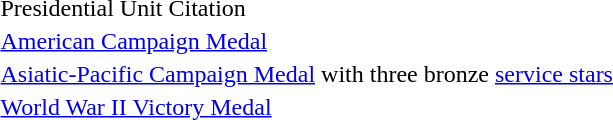<table>
<tr>
<td> Presidential Unit Citation</td>
</tr>
<tr>
<td> <a href='#'>American Campaign Medal</a></td>
</tr>
<tr>
<td> <a href='#'>Asiatic-Pacific Campaign Medal</a> with three bronze <a href='#'>service stars</a></td>
</tr>
<tr>
<td> <a href='#'>World War II Victory Medal</a></td>
</tr>
</table>
